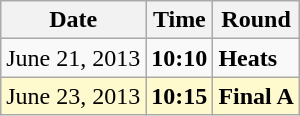<table class="wikitable">
<tr>
<th>Date</th>
<th>Time</th>
<th>Round</th>
</tr>
<tr>
<td>June 21, 2013</td>
<td><strong>10:10</strong></td>
<td><strong>Heats</strong></td>
</tr>
<tr style=background:lemonchiffon>
<td>June 23, 2013</td>
<td><strong>10:15</strong></td>
<td><strong>Final A</strong></td>
</tr>
</table>
